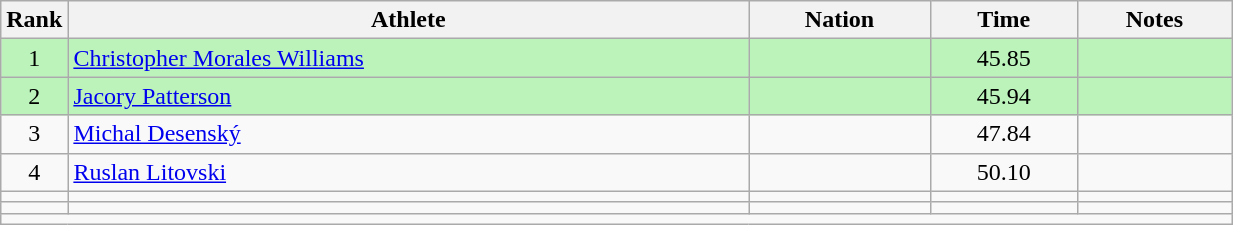<table class="wikitable sortable" style="text-align:center;width: 65%;">
<tr>
<th scope="col" style="width: 10px;">Rank</th>
<th scope="col">Athlete</th>
<th scope="col">Nation</th>
<th scope="col">Time</th>
<th scope="col">Notes</th>
</tr>
<tr bgcolor=bbf3bb>
<td>1</td>
<td align=left><a href='#'>Christopher Morales Williams</a></td>
<td align=left></td>
<td>45.85</td>
<td></td>
</tr>
<tr bgcolor=bbf3bb>
<td>2</td>
<td align=left><a href='#'>Jacory Patterson</a></td>
<td align=left></td>
<td>45.94</td>
<td></td>
</tr>
<tr>
<td>3</td>
<td align=left><a href='#'>Michal Desenský</a></td>
<td align=left></td>
<td>47.84</td>
<td></td>
</tr>
<tr>
<td>4</td>
<td align=left><a href='#'>Ruslan Litovski</a></td>
<td align=left></td>
<td>50.10</td>
<td></td>
</tr>
<tr>
<td></td>
<td align=left></td>
<td align=left></td>
<td></td>
<td></td>
</tr>
<tr>
<td></td>
<td align=left></td>
<td align=left></td>
<td></td>
<td></td>
</tr>
<tr class="sortbottom">
<td colspan="5"></td>
</tr>
</table>
